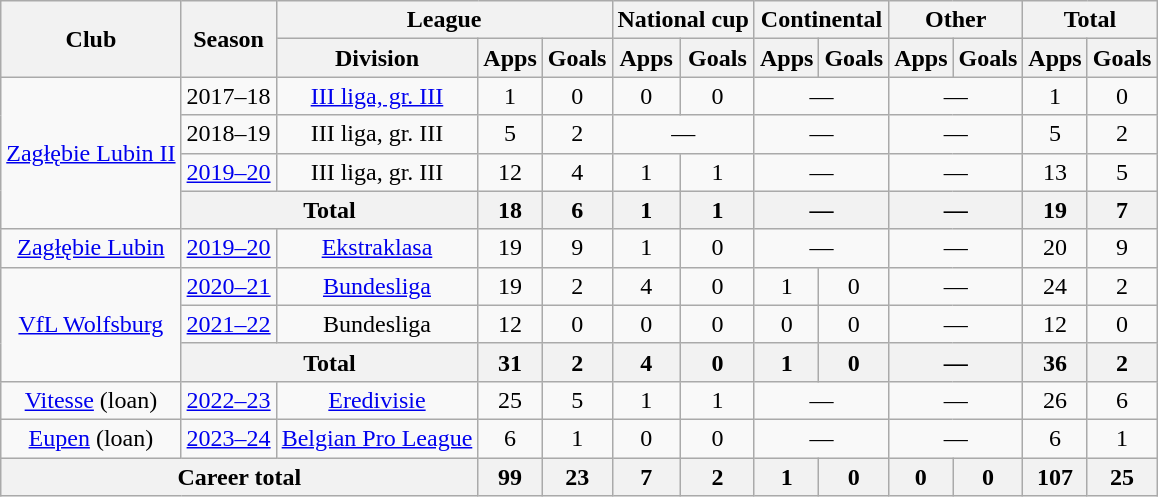<table class="wikitable" style="text-align: center;">
<tr>
<th rowspan="2">Club</th>
<th rowspan="2">Season</th>
<th colspan="3">League</th>
<th colspan="2">National cup</th>
<th colspan="2">Continental</th>
<th colspan="2">Other</th>
<th colspan="2">Total</th>
</tr>
<tr>
<th>Division</th>
<th>Apps</th>
<th>Goals</th>
<th>Apps</th>
<th>Goals</th>
<th>Apps</th>
<th>Goals</th>
<th>Apps</th>
<th>Goals</th>
<th>Apps</th>
<th>Goals</th>
</tr>
<tr>
<td rowspan=4><a href='#'>Zagłębie Lubin II</a></td>
<td>2017–18</td>
<td><a href='#'>III liga, gr. III</a></td>
<td>1</td>
<td>0</td>
<td>0</td>
<td>0</td>
<td colspan="2">—</td>
<td colspan="2">—</td>
<td>1</td>
<td>0</td>
</tr>
<tr>
<td>2018–19</td>
<td>III liga, gr. III</td>
<td>5</td>
<td>2</td>
<td colspan="2">—</td>
<td colspan="2">—</td>
<td colspan="2">—</td>
<td>5</td>
<td>2</td>
</tr>
<tr>
<td><a href='#'>2019–20</a></td>
<td>III liga, gr. III</td>
<td>12</td>
<td>4</td>
<td>1</td>
<td>1</td>
<td colspan="2">—</td>
<td colspan="2">—</td>
<td>13</td>
<td>5</td>
</tr>
<tr>
<th colspan="2">Total</th>
<th>18</th>
<th>6</th>
<th>1</th>
<th>1</th>
<th colspan="2">—</th>
<th colspan="2">—</th>
<th>19</th>
<th>7</th>
</tr>
<tr>
<td><a href='#'>Zagłębie Lubin</a></td>
<td><a href='#'>2019–20</a></td>
<td><a href='#'>Ekstraklasa</a></td>
<td>19</td>
<td>9</td>
<td>1</td>
<td>0</td>
<td colspan="2">—</td>
<td colspan="2">—</td>
<td>20</td>
<td>9</td>
</tr>
<tr>
<td rowspan=3><a href='#'>VfL Wolfsburg</a></td>
<td><a href='#'>2020–21</a></td>
<td><a href='#'>Bundesliga</a></td>
<td>19</td>
<td>2</td>
<td>4</td>
<td>0</td>
<td>1</td>
<td>0</td>
<td colspan="2">—</td>
<td>24</td>
<td>2</td>
</tr>
<tr>
<td><a href='#'>2021–22</a></td>
<td>Bundesliga</td>
<td>12</td>
<td>0</td>
<td>0</td>
<td>0</td>
<td>0</td>
<td>0</td>
<td colspan="2">—</td>
<td>12</td>
<td>0</td>
</tr>
<tr>
<th colspan="2">Total</th>
<th>31</th>
<th>2</th>
<th>4</th>
<th>0</th>
<th>1</th>
<th>0</th>
<th colspan="2">—</th>
<th>36</th>
<th>2</th>
</tr>
<tr>
<td><a href='#'>Vitesse</a> (loan)</td>
<td><a href='#'>2022–23</a></td>
<td><a href='#'>Eredivisie</a></td>
<td>25</td>
<td>5</td>
<td>1</td>
<td>1</td>
<td colspan=2>—</td>
<td colspan=2>—</td>
<td>26</td>
<td>6</td>
</tr>
<tr>
<td><a href='#'>Eupen</a> (loan)</td>
<td><a href='#'>2023–24</a></td>
<td><a href='#'>Belgian Pro League</a></td>
<td>6</td>
<td>1</td>
<td>0</td>
<td>0</td>
<td colspan=2>—</td>
<td colspan=2>—</td>
<td>6</td>
<td>1</td>
</tr>
<tr>
<th colspan="3">Career total</th>
<th>99</th>
<th>23</th>
<th>7</th>
<th>2</th>
<th>1</th>
<th>0</th>
<th>0</th>
<th>0</th>
<th>107</th>
<th>25</th>
</tr>
</table>
